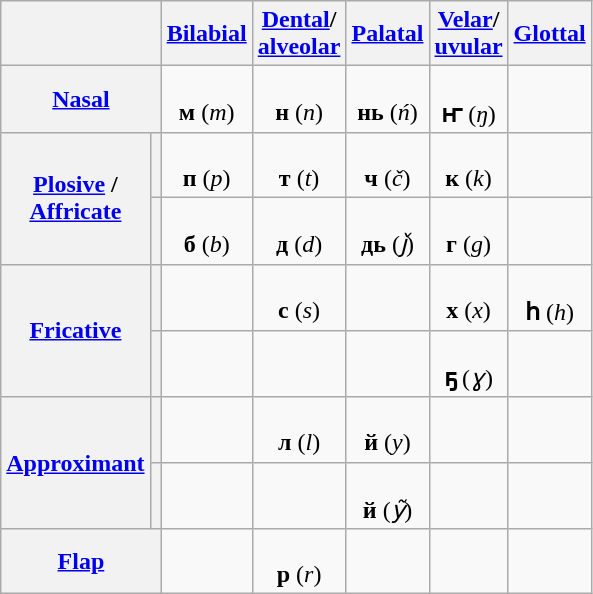<table class=wikitable style="text-align:center">
<tr>
<th colspan=2></th>
<th><a href='#'>Bilabial</a></th>
<th><a href='#'>Dental</a>/<br><a href='#'>alveolar</a></th>
<th><a href='#'>Palatal</a></th>
<th><a href='#'>Velar</a>/<br><a href='#'>uvular</a></th>
<th><a href='#'>Glottal</a></th>
</tr>
<tr>
<th colspan=2><a href='#'>Nasal</a></th>
<td><br> <strong>м</strong> (<em>m</em>)</td>
<td><br> <strong>н</strong> (<em>n</em>)</td>
<td> <br><strong>нь</strong> (<em>ń</em>)</td>
<td> <br><strong>ҥ</strong> (<em>ŋ</em>)</td>
<td></td>
</tr>
<tr>
<th rowspan=2><a href='#'>Plosive</a> /<br><a href='#'>Affricate</a></th>
<th></th>
<td> <br><strong>п</strong> (<em>p</em>)</td>
<td> <br> <strong>т</strong> (<em>t</em>)</td>
<td>  <br> <strong>ч</strong> (<em>č</em>)</td>
<td> <br> <strong>к</strong> (<em>k</em>)</td>
<td></td>
</tr>
<tr>
<th></th>
<td> <br> <strong>б</strong> (<em>b</em>)</td>
<td> <br> <strong>д</strong> (<em>d</em>)</td>
<td>  <br> <strong>дь</strong> (<em>ǰ</em>)</td>
<td> <br><strong>г</strong> (<em>g</em>)</td>
<td></td>
</tr>
<tr>
<th rowspan=2><a href='#'>Fricative</a></th>
<th></th>
<td></td>
<td> <br> <strong>с</strong> (<em>s</em>)</td>
<td></td>
<td> <br> <strong>х</strong> (<em>x</em>)</td>
<td> <br> <strong>һ</strong> (<em>h</em>)</td>
</tr>
<tr>
<th></th>
<td></td>
<td></td>
<td></td>
<td> <br> <strong>ҕ</strong> (<em>ɣ</em>)</td>
<td></td>
</tr>
<tr>
<th rowspan=2><a href='#'>Approximant</a></th>
<th></th>
<td></td>
<td> <br><strong>л</strong> (<em>l</em>)</td>
<td> <br> <strong>й</strong> (<em>y</em>)</td>
<td></td>
<td></td>
</tr>
<tr>
<th></th>
<td></td>
<td></td>
<td> <br> <strong>й</strong> (<em>ỹ</em>)</td>
<td></td>
<td></td>
</tr>
<tr>
<th colspan=2><a href='#'>Flap</a></th>
<td></td>
<td> <br> <strong>р</strong> (<em>r</em>)</td>
<td></td>
<td></td>
<td></td>
</tr>
</table>
